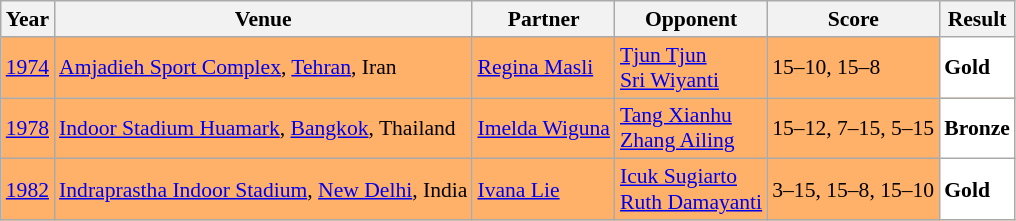<table class="sortable wikitable" style="font-size: 90%;">
<tr>
<th>Year</th>
<th>Venue</th>
<th>Partner</th>
<th>Opponent</th>
<th>Score</th>
<th>Result</th>
</tr>
<tr style="background:#FFB069">
<td align="center"><a href='#'>1974</a></td>
<td align="left"><a href='#'>Amjadieh Sport Complex</a>, <a href='#'>Tehran</a>, Iran</td>
<td align="left"> <a href='#'>Regina Masli</a></td>
<td align="left"> <a href='#'>Tjun Tjun</a><br> <a href='#'>Sri Wiyanti</a></td>
<td align="left">15–10, 15–8</td>
<td style="text-align:left; background:white"> <strong>Gold</strong></td>
</tr>
<tr style="background:#FFB069">
<td align="center"><a href='#'>1978</a></td>
<td align="left"><a href='#'>Indoor Stadium Huamark</a>, <a href='#'>Bangkok</a>, Thailand</td>
<td align="left"> <a href='#'>Imelda Wiguna</a></td>
<td align="left"> <a href='#'>Tang Xianhu</a><br> <a href='#'>Zhang Ailing</a></td>
<td align="left">15–12, 7–15, 5–15</td>
<td style="text-align:left; background:white"> <strong>Bronze</strong></td>
</tr>
<tr style="background:#FFB069">
<td align="center"><a href='#'>1982</a></td>
<td align="left"><a href='#'>Indraprastha Indoor Stadium</a>, <a href='#'>New Delhi</a>, India</td>
<td align="left"> <a href='#'>Ivana Lie</a></td>
<td align="left"> <a href='#'>Icuk Sugiarto</a><br> <a href='#'>Ruth Damayanti</a></td>
<td align="left">3–15, 15–8, 15–10</td>
<td style="text-align:left; background:white"> <strong>Gold</strong></td>
</tr>
</table>
